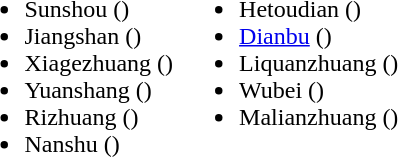<table>
<tr>
<td valign="top"><br><ul><li>Sunshou ()</li><li>Jiangshan ()</li><li>Xiagezhuang ()</li><li>Yuanshang ()</li><li>Rizhuang ()</li><li>Nanshu ()</li></ul></td>
<td valign="top"><br><ul><li>Hetoudian ()</li><li><a href='#'>Dianbu</a> ()</li><li>Liquanzhuang ()</li><li>Wubei ()</li><li>Malianzhuang ()</li></ul></td>
</tr>
</table>
